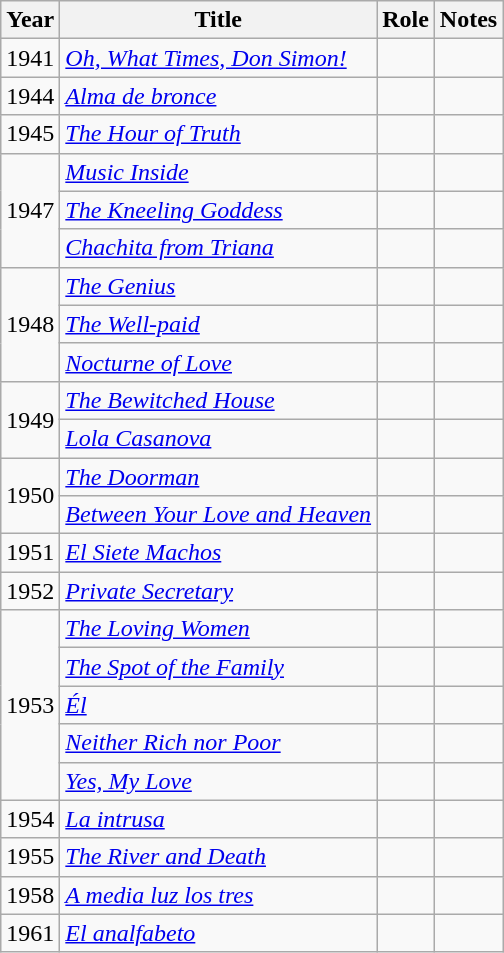<table class="wikitable sortable">
<tr>
<th>Year</th>
<th>Title</th>
<th>Role</th>
<th class="unsortable">Notes</th>
</tr>
<tr>
<td>1941</td>
<td><em><a href='#'>Oh, What Times, Don Simon!</a></em></td>
<td></td>
<td></td>
</tr>
<tr>
<td>1944</td>
<td><em><a href='#'>Alma de bronce</a></em></td>
<td></td>
<td></td>
</tr>
<tr>
<td>1945</td>
<td><em><a href='#'>The Hour of Truth</a></em></td>
<td></td>
<td></td>
</tr>
<tr>
<td rowspan=3>1947</td>
<td><em><a href='#'>Music Inside</a></em></td>
<td></td>
<td></td>
</tr>
<tr>
<td><em><a href='#'>The Kneeling Goddess</a></em></td>
<td></td>
<td></td>
</tr>
<tr>
<td><em><a href='#'>Chachita from Triana</a></em></td>
<td></td>
<td></td>
</tr>
<tr>
<td rowspan=3>1948</td>
<td><em><a href='#'>The Genius</a></em></td>
<td></td>
<td></td>
</tr>
<tr>
<td><em><a href='#'>The Well-paid</a></em></td>
<td></td>
<td></td>
</tr>
<tr>
<td><em><a href='#'>Nocturne of Love</a></em></td>
<td></td>
<td></td>
</tr>
<tr>
<td rowspan=2>1949</td>
<td><em><a href='#'>The Bewitched House</a></em></td>
<td></td>
<td></td>
</tr>
<tr>
<td><em><a href='#'>Lola Casanova</a></em></td>
<td></td>
<td></td>
</tr>
<tr>
<td rowspan="2">1950</td>
<td><em><a href='#'>The Doorman</a></em></td>
<td></td>
<td></td>
</tr>
<tr>
<td><em><a href='#'>Between Your Love and Heaven</a></em></td>
<td></td>
<td></td>
</tr>
<tr>
<td>1951</td>
<td><em><a href='#'>El Siete Machos</a></em></td>
<td></td>
<td></td>
</tr>
<tr>
<td>1952</td>
<td><em><a href='#'>Private Secretary</a></em></td>
<td></td>
<td></td>
</tr>
<tr>
<td rowspan=5>1953</td>
<td><em><a href='#'>The Loving Women</a></em></td>
<td></td>
<td></td>
</tr>
<tr>
<td><em><a href='#'>The Spot of the Family</a></em></td>
<td></td>
<td></td>
</tr>
<tr>
<td><em><a href='#'>Él</a></em></td>
<td></td>
<td></td>
</tr>
<tr>
<td><em><a href='#'>Neither Rich nor Poor</a></em></td>
<td></td>
<td></td>
</tr>
<tr>
<td><em><a href='#'>Yes, My Love</a></em></td>
<td></td>
<td></td>
</tr>
<tr>
<td>1954</td>
<td><em><a href='#'>La intrusa</a></em></td>
<td></td>
<td></td>
</tr>
<tr>
<td>1955</td>
<td><em><a href='#'>The River and Death</a></em></td>
<td></td>
<td></td>
</tr>
<tr>
<td>1958</td>
<td><em><a href='#'>A media luz los tres</a></em></td>
<td></td>
<td></td>
</tr>
<tr>
<td>1961</td>
<td><em><a href='#'>El analfabeto</a></em></td>
<td></td>
<td></td>
</tr>
</table>
